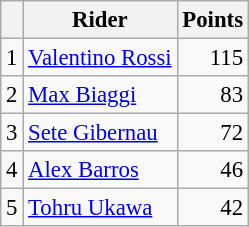<table class="wikitable" style="font-size: 95%;">
<tr>
<th></th>
<th>Rider</th>
<th>Points</th>
</tr>
<tr>
<td align=center>1</td>
<td> <a href='#'>Valentino Rossi</a></td>
<td align=right>115</td>
</tr>
<tr>
<td align=center>2</td>
<td> <a href='#'>Max Biaggi</a></td>
<td align=right>83</td>
</tr>
<tr>
<td align=center>3</td>
<td> <a href='#'>Sete Gibernau</a></td>
<td align=right>72</td>
</tr>
<tr>
<td align=center>4</td>
<td> <a href='#'>Alex Barros</a></td>
<td align=right>46</td>
</tr>
<tr>
<td align=center>5</td>
<td> <a href='#'>Tohru Ukawa</a></td>
<td align=right>42</td>
</tr>
</table>
